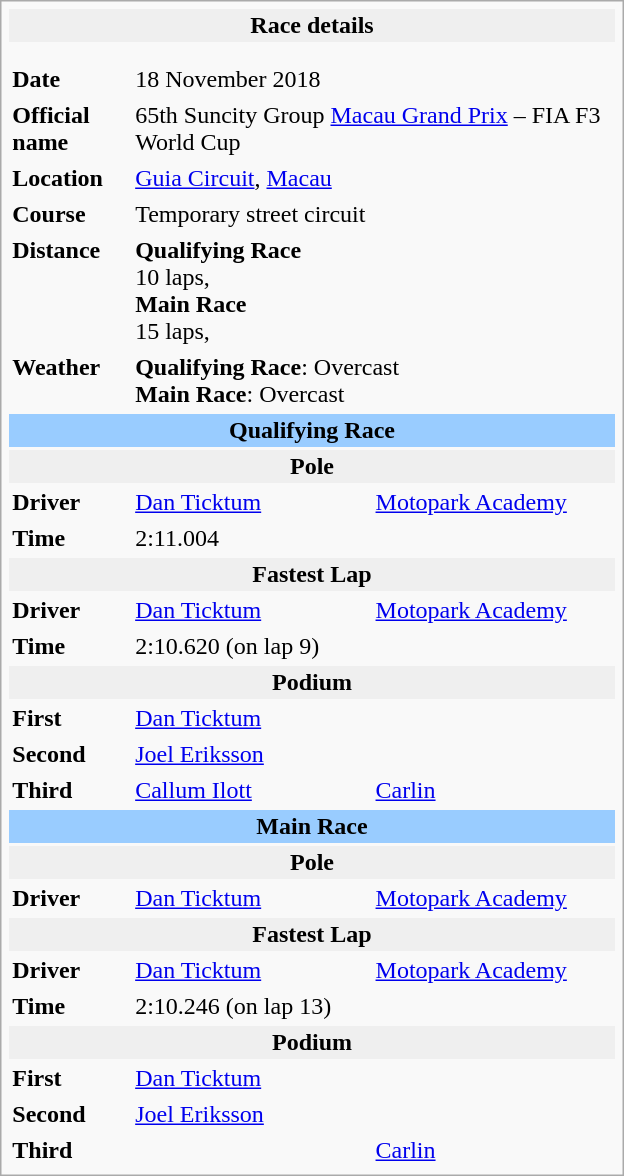<table class="infobox" align="right" cellpadding="2" style="float:right; width: 26em; ">
<tr>
<th colspan="3" bgcolor="#efefef">Race details</th>
</tr>
<tr>
<td colspan="3" style="text-align:center;"></td>
</tr>
<tr>
<td colspan="3" style="text-align:center;"></td>
</tr>
<tr>
<td style="width: 20%;"><strong>Date</strong></td>
<td>18 November 2018</td>
</tr>
<tr>
<td><strong>Official name</strong></td>
<td colspan=2>65th Suncity Group <a href='#'>Macau Grand Prix</a> – FIA F3 World Cup</td>
</tr>
<tr>
<td><strong>Location</strong></td>
<td colspan=2><a href='#'>Guia Circuit</a>, <a href='#'>Macau</a></td>
</tr>
<tr>
<td><strong>Course</strong></td>
<td colspan=2>Temporary street circuit<br></td>
</tr>
<tr>
<td><strong>Distance</strong></td>
<td colspan=2><strong>Qualifying Race</strong><br>10 laps, <br><strong>Main Race</strong><br>15 laps, </td>
</tr>
<tr>
<td><strong>Weather</strong></td>
<td colspan=2><strong>Qualifying Race</strong>: Overcast<br><strong>Main Race</strong>: Overcast</td>
</tr>
<tr>
<td colspan="3" style="text-align:center; background-color:#99ccff"><strong>Qualifying Race</strong></td>
</tr>
<tr>
<th colspan="3" bgcolor="#efefef">Pole</th>
</tr>
<tr>
<td><strong>Driver</strong></td>
<td> <a href='#'>Dan Ticktum</a></td>
<td><a href='#'>Motopark Academy</a></td>
</tr>
<tr>
<td><strong>Time</strong></td>
<td colspan=2>2:11.004</td>
</tr>
<tr>
<th colspan="3" bgcolor="#efefef">Fastest Lap</th>
</tr>
<tr>
<td><strong>Driver</strong></td>
<td> <a href='#'>Dan Ticktum</a></td>
<td><a href='#'>Motopark Academy</a></td>
</tr>
<tr>
<td><strong>Time</strong></td>
<td colspan=2>2:10.620 (on lap 9)</td>
</tr>
<tr>
<th colspan="3" bgcolor="#efefef">Podium</th>
</tr>
<tr>
<td><strong>First</strong></td>
<td> <a href='#'>Dan Ticktum</a></td>
<td></td>
</tr>
<tr>
<td><strong>Second</strong></td>
<td> <a href='#'>Joel Eriksson</a></td>
<td></td>
</tr>
<tr>
<td><strong>Third</strong></td>
<td> <a href='#'>Callum Ilott</a></td>
<td><a href='#'>Carlin</a></td>
</tr>
<tr>
<td colspan="3" style="text-align:center; background-color:#99ccff"><strong>Main Race</strong></td>
</tr>
<tr>
<th colspan="3" bgcolor="#efefef">Pole</th>
</tr>
<tr>
<td><strong>Driver</strong></td>
<td> <a href='#'>Dan Ticktum</a></td>
<td><a href='#'>Motopark Academy</a></td>
</tr>
<tr>
<th colspan="3" bgcolor="#efefef">Fastest Lap</th>
</tr>
<tr>
<td><strong>Driver</strong></td>
<td> <a href='#'>Dan Ticktum</a></td>
<td><a href='#'>Motopark Academy</a></td>
</tr>
<tr>
<td><strong>Time</strong></td>
<td colspan=2>2:10.246 (on lap 13)</td>
</tr>
<tr>
<th colspan="3" bgcolor="#efefef">Podium</th>
</tr>
<tr>
<td><strong>First</strong></td>
<td> <a href='#'>Dan Ticktum</a></td>
<td></td>
</tr>
<tr>
<td><strong>Second</strong></td>
<td> <a href='#'>Joel Eriksson</a></td>
<td></td>
</tr>
<tr>
<td><strong>Third</strong></td>
<td></td>
<td><a href='#'>Carlin</a></td>
</tr>
</table>
